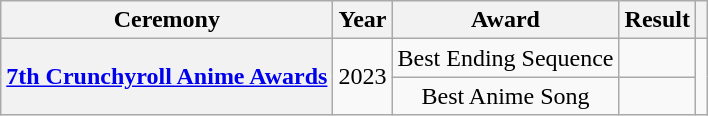<table class="wikitable sortable plainrowheaders" style=text-align:center>
<tr>
<th scope="col">Ceremony</th>
<th scope="col">Year</th>
<th scope="col">Award</th>
<th scope="col">Result</th>
<th scope="col" class="unsortable"></th>
</tr>
<tr>
<th scope="row" style="text-align:center;" rowspan="2"><a href='#'>7th Crunchyroll Anime Awards</a></th>
<td style="text-align:center;" rowspan="2">2023</td>
<td>Best Ending Sequence</td>
<td></td>
<td style="text-align:center;" rowspan="2"></td>
</tr>
<tr>
<td>Best Anime Song</td>
<td></td>
</tr>
</table>
